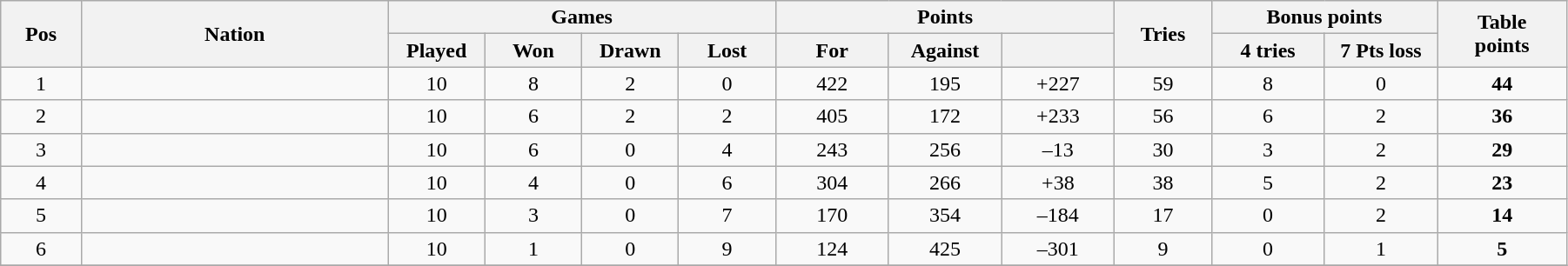<table class="wikitable" style="text-align:center; width:95%">
<tr>
<th rowspan="2" style="width:5%">Pos</th>
<th rowspan="2" style="width:19%">Nation</th>
<th colspan="4" style="width:28%">Games</th>
<th colspan="3" style="width:18%">Points</th>
<th rowspan="2" style="width:6%">Tries</th>
<th colspan="2" style="width:15%">Bonus points</th>
<th rowspan="2" style="width:8%">Table<br>points</th>
</tr>
<tr>
<th style="width:6%">Played</th>
<th style="width:6%">Won</th>
<th style="width:6%">Drawn</th>
<th style="width:6%">Lost</th>
<th style="width:7%">For</th>
<th style="width:7%">Against</th>
<th style="width:7%"></th>
<th style="width:7%">4 tries</th>
<th style="width:7%">7 Pts loss</th>
</tr>
<tr>
<td>1</td>
<td align="left"></td>
<td>10</td>
<td>8</td>
<td>2</td>
<td>0</td>
<td>422</td>
<td>195</td>
<td>+227</td>
<td>59</td>
<td>8</td>
<td>0</td>
<td><strong>44</strong></td>
</tr>
<tr>
<td>2</td>
<td align="left"></td>
<td>10</td>
<td>6</td>
<td>2</td>
<td>2</td>
<td>405</td>
<td>172</td>
<td>+233</td>
<td>56</td>
<td>6</td>
<td>2</td>
<td><strong>36</strong></td>
</tr>
<tr>
<td>3</td>
<td align="left"></td>
<td>10</td>
<td>6</td>
<td>0</td>
<td>4</td>
<td>243</td>
<td>256</td>
<td>–13</td>
<td>30</td>
<td>3</td>
<td>2</td>
<td><strong>29</strong></td>
</tr>
<tr>
<td>4</td>
<td align="left"></td>
<td>10</td>
<td>4</td>
<td>0</td>
<td>6</td>
<td>304</td>
<td>266</td>
<td>+38</td>
<td>38</td>
<td>5</td>
<td>2</td>
<td><strong>23</strong></td>
</tr>
<tr>
<td>5</td>
<td align="left"></td>
<td>10</td>
<td>3</td>
<td>0</td>
<td>7</td>
<td>170</td>
<td>354</td>
<td>–184</td>
<td>17</td>
<td>0</td>
<td>2</td>
<td><strong>14</strong></td>
</tr>
<tr>
<td>6</td>
<td align="left"></td>
<td>10</td>
<td>1</td>
<td>0</td>
<td>9</td>
<td>124</td>
<td>425</td>
<td>–301</td>
<td>9</td>
<td>0</td>
<td>1</td>
<td><strong>5</strong></td>
</tr>
<tr>
</tr>
</table>
